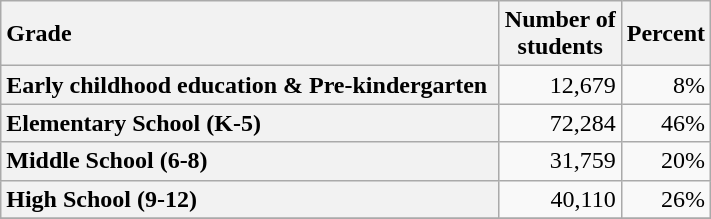<table class="wikitable">
<tr>
<th + style="text-align: left;">Grade</th>
<th align="center">Number of<br>students</th>
<th align="center">Percent</th>
</tr>
<tr>
<th width="325" style="text-align: left;" +>Early childhood education & Pre-kindergarten</th>
<td align="right">12,679</td>
<td align="right">8%</td>
</tr>
<tr>
<th + style="text-align: left;">Elementary School (K-5)</th>
<td align="right">72,284</td>
<td align="right">46%</td>
</tr>
<tr>
<th + style="text-align: left;">Middle School (6-8)</th>
<td align="right">31,759</td>
<td align="right">20%</td>
</tr>
<tr>
<th + style="text-align: left;">High School (9-12)</th>
<td align="right">40,110</td>
<td align="right">26%</td>
</tr>
<tr>
</tr>
</table>
